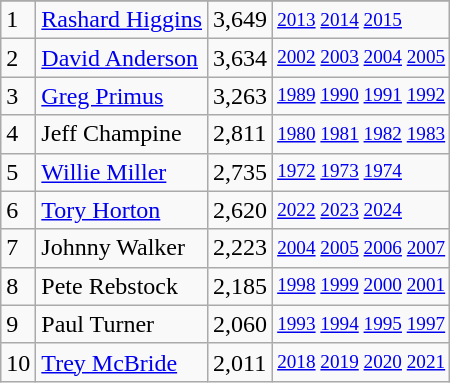<table class="wikitable">
<tr>
</tr>
<tr>
<td>1</td>
<td><a href='#'>Rashard Higgins</a></td>
<td>3,649</td>
<td style="font-size:80%;"><a href='#'>2013</a> <a href='#'>2014</a> <a href='#'>2015</a></td>
</tr>
<tr>
<td>2</td>
<td><a href='#'>David Anderson</a></td>
<td>3,634</td>
<td style="font-size:80%;"><a href='#'>2002</a> <a href='#'>2003</a> <a href='#'>2004</a> <a href='#'>2005</a></td>
</tr>
<tr>
<td>3</td>
<td><a href='#'>Greg Primus</a></td>
<td>3,263</td>
<td style="font-size:80%;"><a href='#'>1989</a> <a href='#'>1990</a> <a href='#'>1991</a> <a href='#'>1992</a></td>
</tr>
<tr>
<td>4</td>
<td>Jeff Champine</td>
<td>2,811</td>
<td style="font-size:80%;"><a href='#'>1980</a> <a href='#'>1981</a> <a href='#'>1982</a> <a href='#'>1983</a></td>
</tr>
<tr>
<td>5</td>
<td><a href='#'>Willie Miller</a></td>
<td>2,735</td>
<td style="font-size:80%;"><a href='#'>1972</a> <a href='#'>1973</a> <a href='#'>1974</a></td>
</tr>
<tr>
<td>6</td>
<td><a href='#'>Tory Horton</a></td>
<td>2,620</td>
<td style="font-size:80%;"><a href='#'>2022</a> <a href='#'>2023</a> <a href='#'>2024</a></td>
</tr>
<tr>
<td>7</td>
<td>Johnny Walker</td>
<td>2,223</td>
<td style="font-size:80%;"><a href='#'>2004</a> <a href='#'>2005</a> <a href='#'>2006</a> <a href='#'>2007</a></td>
</tr>
<tr>
<td>8</td>
<td>Pete Rebstock</td>
<td>2,185</td>
<td style="font-size:80%;"><a href='#'>1998</a> <a href='#'>1999</a> <a href='#'>2000</a> <a href='#'>2001</a></td>
</tr>
<tr>
<td>9</td>
<td>Paul Turner</td>
<td>2,060</td>
<td style="font-size:80%;"><a href='#'>1993</a> <a href='#'>1994</a> <a href='#'>1995</a> <a href='#'>1997</a></td>
</tr>
<tr>
<td>10</td>
<td><a href='#'>Trey McBride</a></td>
<td>2,011</td>
<td style="font-size:80%;"><a href='#'>2018</a> <a href='#'>2019</a> <a href='#'>2020</a> <a href='#'>2021</a></td>
</tr>
</table>
